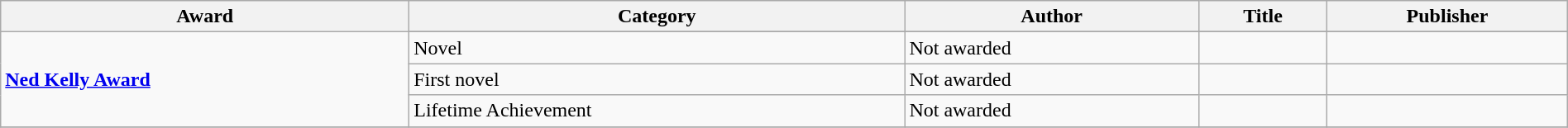<table class="wikitable" width=100%>
<tr>
<th>Award</th>
<th>Category</th>
<th>Author</th>
<th>Title</th>
<th>Publisher</th>
</tr>
<tr>
<td rowspan=4><strong><a href='#'>Ned Kelly Award</a></strong></td>
</tr>
<tr>
<td>Novel</td>
<td>Not awarded</td>
<td></td>
<td></td>
</tr>
<tr>
<td>First novel</td>
<td>Not awarded</td>
<td></td>
<td></td>
</tr>
<tr>
<td>Lifetime Achievement</td>
<td>Not awarded</td>
<td></td>
<td></td>
</tr>
<tr>
</tr>
</table>
